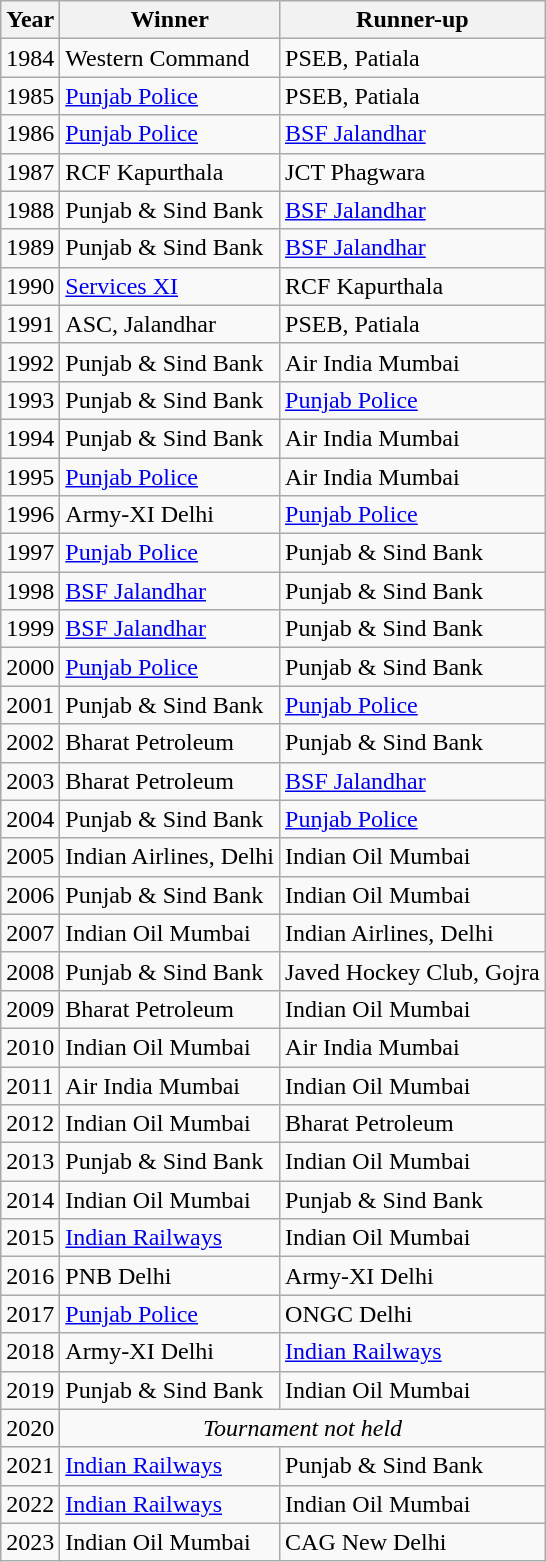<table class="wikitable">
<tr>
<th>Year</th>
<th>Winner</th>
<th>Runner-up</th>
</tr>
<tr>
<td>1984</td>
<td>Western Command</td>
<td>PSEB, Patiala</td>
</tr>
<tr>
<td>1985</td>
<td><a href='#'>Punjab Police</a></td>
<td>PSEB, Patiala</td>
</tr>
<tr>
<td>1986</td>
<td><a href='#'>Punjab Police</a></td>
<td><a href='#'>BSF Jalandhar</a></td>
</tr>
<tr>
<td>1987</td>
<td>RCF Kapurthala</td>
<td>JCT Phagwara</td>
</tr>
<tr>
<td>1988</td>
<td>Punjab & Sind Bank</td>
<td><a href='#'>BSF Jalandhar</a></td>
</tr>
<tr>
<td>1989</td>
<td>Punjab & Sind Bank</td>
<td><a href='#'>BSF Jalandhar</a></td>
</tr>
<tr>
<td>1990</td>
<td><a href='#'>Services XI</a></td>
<td>RCF Kapurthala</td>
</tr>
<tr>
<td>1991</td>
<td>ASC, Jalandhar</td>
<td>PSEB, Patiala</td>
</tr>
<tr>
<td>1992</td>
<td>Punjab & Sind Bank</td>
<td>Air India Mumbai</td>
</tr>
<tr>
<td>1993</td>
<td>Punjab & Sind Bank</td>
<td><a href='#'>Punjab Police</a></td>
</tr>
<tr>
<td>1994</td>
<td>Punjab & Sind Bank</td>
<td>Air India Mumbai</td>
</tr>
<tr>
<td>1995</td>
<td><a href='#'>Punjab Police</a></td>
<td>Air India Mumbai</td>
</tr>
<tr>
<td>1996</td>
<td>Army-XI Delhi</td>
<td><a href='#'>Punjab Police</a></td>
</tr>
<tr>
<td>1997</td>
<td><a href='#'>Punjab Police</a></td>
<td>Punjab & Sind Bank</td>
</tr>
<tr>
<td>1998</td>
<td><a href='#'>BSF Jalandhar</a></td>
<td>Punjab & Sind Bank</td>
</tr>
<tr>
<td>1999</td>
<td><a href='#'>BSF Jalandhar</a></td>
<td>Punjab & Sind Bank</td>
</tr>
<tr>
<td>2000</td>
<td><a href='#'>Punjab Police</a></td>
<td>Punjab & Sind Bank</td>
</tr>
<tr>
<td>2001</td>
<td>Punjab & Sind Bank</td>
<td><a href='#'>Punjab Police</a></td>
</tr>
<tr>
<td>2002</td>
<td>Bharat Petroleum</td>
<td>Punjab & Sind Bank</td>
</tr>
<tr>
<td>2003</td>
<td>Bharat Petroleum</td>
<td><a href='#'>BSF Jalandhar</a></td>
</tr>
<tr>
<td>2004</td>
<td>Punjab & Sind Bank</td>
<td><a href='#'>Punjab Police</a></td>
</tr>
<tr>
<td>2005</td>
<td>Indian Airlines, Delhi</td>
<td>Indian Oil Mumbai</td>
</tr>
<tr>
<td>2006</td>
<td>Punjab & Sind Bank</td>
<td>Indian Oil Mumbai</td>
</tr>
<tr>
<td>2007</td>
<td>Indian Oil Mumbai</td>
<td>Indian Airlines, Delhi</td>
</tr>
<tr>
<td>2008</td>
<td>Punjab & Sind Bank</td>
<td> Javed Hockey Club, Gojra</td>
</tr>
<tr>
<td>2009</td>
<td>Bharat Petroleum</td>
<td>Indian Oil Mumbai</td>
</tr>
<tr>
<td>2010</td>
<td>Indian Oil Mumbai</td>
<td>Air India Mumbai</td>
</tr>
<tr>
<td>2011</td>
<td>Air India Mumbai</td>
<td>Indian Oil Mumbai</td>
</tr>
<tr>
<td>2012</td>
<td>Indian Oil Mumbai</td>
<td>Bharat Petroleum</td>
</tr>
<tr>
<td>2013</td>
<td>Punjab & Sind Bank</td>
<td>Indian Oil Mumbai</td>
</tr>
<tr>
<td>2014</td>
<td>Indian Oil Mumbai</td>
<td>Punjab & Sind Bank</td>
</tr>
<tr>
<td>2015</td>
<td><a href='#'>Indian Railways</a></td>
<td>Indian Oil Mumbai</td>
</tr>
<tr>
<td>2016</td>
<td>PNB Delhi</td>
<td>Army-XI Delhi</td>
</tr>
<tr>
<td>2017</td>
<td><a href='#'>Punjab Police</a></td>
<td>ONGC Delhi</td>
</tr>
<tr>
<td>2018</td>
<td>Army-XI Delhi</td>
<td><a href='#'>Indian Railways</a></td>
</tr>
<tr>
<td>2019</td>
<td>Punjab & Sind Bank</td>
<td>Indian Oil Mumbai</td>
</tr>
<tr>
<td>2020</td>
<td style="text-align: center;" colspan=2><em>Tournament not held</em></td>
</tr>
<tr>
<td>2021</td>
<td><a href='#'>Indian Railways</a></td>
<td>Punjab & Sind Bank</td>
</tr>
<tr>
<td>2022</td>
<td><a href='#'>Indian Railways</a></td>
<td>Indian Oil Mumbai</td>
</tr>
<tr>
<td>2023</td>
<td>Indian Oil Mumbai</td>
<td>CAG New Delhi</td>
</tr>
</table>
